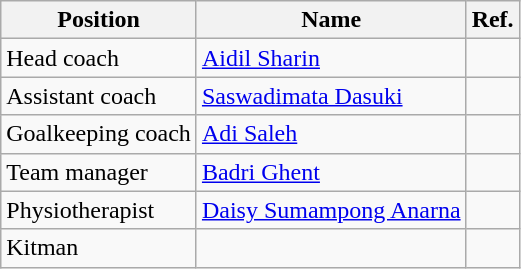<table class="wikitable">
<tr>
<th>Position</th>
<th>Name</th>
<th>Ref.</th>
</tr>
<tr>
<td>Head coach</td>
<td> <a href='#'>Aidil Sharin</a></td>
<td></td>
</tr>
<tr>
<td>Assistant coach</td>
<td> <a href='#'>Saswadimata Dasuki</a></td>
<td></td>
</tr>
<tr>
<td>Goalkeeping coach</td>
<td> <a href='#'>Adi Saleh</a></td>
<td></td>
</tr>
<tr>
<td>Team manager</td>
<td> <a href='#'>Badri Ghent</a></td>
<td></td>
</tr>
<tr>
<td>Physiotherapist</td>
<td> <a href='#'>Daisy Sumampong Anarna</a></td>
<td></td>
</tr>
<tr>
<td>Kitman</td>
<td></td>
<td></td>
</tr>
</table>
